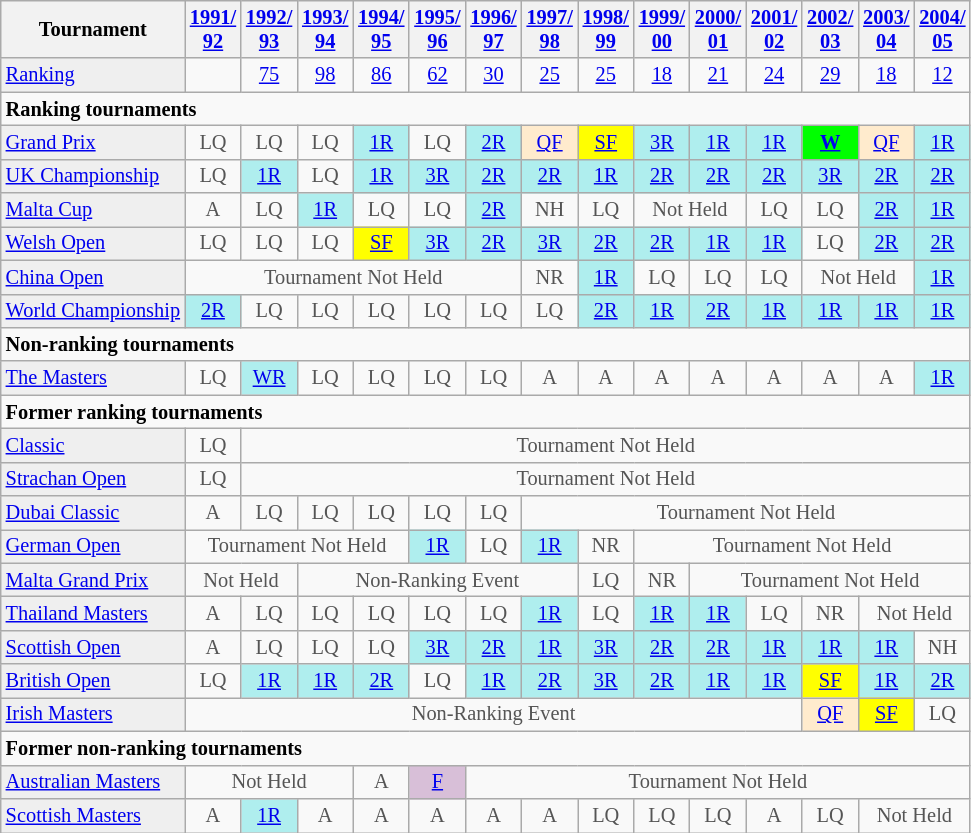<table class="wikitable" style="font-size:85%;">
<tr>
<th>Tournament</th>
<th><a href='#'>1991/<br>92</a></th>
<th><a href='#'>1992/<br>93</a></th>
<th><a href='#'>1993/<br>94</a></th>
<th><a href='#'>1994/<br>95</a></th>
<th><a href='#'>1995/<br>96</a></th>
<th><a href='#'>1996/<br>97</a></th>
<th><a href='#'>1997/<br>98</a></th>
<th><a href='#'>1998/<br>99</a></th>
<th><a href='#'>1999/<br>00</a></th>
<th><a href='#'>2000/<br>01</a></th>
<th><a href='#'>2001/<br>02</a></th>
<th><a href='#'>2002/<br>03</a></th>
<th><a href='#'>2003/<br>04</a></th>
<th><a href='#'>2004/<br>05</a></th>
</tr>
<tr>
<td style="background:#EFEFEF;"><a href='#'>Ranking</a></td>
<td style="text-align:center;"></td>
<td style="text-align:center;"><a href='#'>75</a></td>
<td style="text-align:center;"><a href='#'>98</a></td>
<td style="text-align:center;"><a href='#'>86</a></td>
<td style="text-align:center;"><a href='#'>62</a></td>
<td style="text-align:center;"><a href='#'>30</a></td>
<td style="text-align:center;"><a href='#'>25</a></td>
<td style="text-align:center;"><a href='#'>25</a></td>
<td style="text-align:center;"><a href='#'>18</a></td>
<td style="text-align:center;"><a href='#'>21</a></td>
<td style="text-align:center;"><a href='#'>24</a></td>
<td style="text-align:center;"><a href='#'>29</a></td>
<td style="text-align:center;"><a href='#'>18</a></td>
<td style="text-align:center;"><a href='#'>12</a></td>
</tr>
<tr>
<td colspan="30"><strong>Ranking tournaments</strong></td>
</tr>
<tr>
<td style="background:#EFEFEF;"><a href='#'>Grand Prix</a></td>
<td style="text-align:center; color:#555555;">LQ</td>
<td style="text-align:center; color:#555555;">LQ</td>
<td style="text-align:center; color:#555555;">LQ</td>
<td style="text-align:center; background:#afeeee;"><a href='#'>1R</a></td>
<td style="text-align:center; color:#555555;">LQ</td>
<td style="text-align:center; background:#afeeee;"><a href='#'>2R</a></td>
<td style="text-align:center; background:#ffebcd;"><a href='#'>QF</a></td>
<td style="text-align:center; background:yellow;"><a href='#'>SF</a></td>
<td style="text-align:center; background:#afeeee;"><a href='#'>3R</a></td>
<td style="text-align:center; background:#afeeee;"><a href='#'>1R</a></td>
<td style="text-align:center; background:#afeeee;"><a href='#'>1R</a></td>
<td style="text-align:center; background:#0f0;"><a href='#'><strong>W</strong></a></td>
<td style="text-align:center; background:#ffebcd;"><a href='#'>QF</a></td>
<td style="text-align:center; background:#afeeee;"><a href='#'>1R</a></td>
</tr>
<tr>
<td style="background:#EFEFEF;"><a href='#'>UK Championship</a></td>
<td style="text-align:center; color:#555555;">LQ</td>
<td style="text-align:center; background:#afeeee;"><a href='#'>1R</a></td>
<td style="text-align:center; color:#555555;">LQ</td>
<td style="text-align:center; background:#afeeee;"><a href='#'>1R</a></td>
<td style="text-align:center; background:#afeeee;"><a href='#'>3R</a></td>
<td style="text-align:center; background:#afeeee;"><a href='#'>2R</a></td>
<td style="text-align:center; background:#afeeee;"><a href='#'>2R</a></td>
<td style="text-align:center; background:#afeeee;"><a href='#'>1R</a></td>
<td style="text-align:center; background:#afeeee;"><a href='#'>2R</a></td>
<td style="text-align:center; background:#afeeee;"><a href='#'>2R</a></td>
<td style="text-align:center; background:#afeeee;"><a href='#'>2R</a></td>
<td style="text-align:center; background:#afeeee;"><a href='#'>3R</a></td>
<td style="text-align:center; background:#afeeee;"><a href='#'>2R</a></td>
<td style="text-align:center; background:#afeeee;"><a href='#'>2R</a></td>
</tr>
<tr>
<td style="background:#EFEFEF;"><a href='#'>Malta Cup</a></td>
<td style="text-align:center; color:#555555;">A</td>
<td style="text-align:center; color:#555555;">LQ</td>
<td style="text-align:center; background:#afeeee;"><a href='#'>1R</a></td>
<td style="text-align:center; color:#555555;">LQ</td>
<td style="text-align:center; color:#555555;">LQ</td>
<td style="text-align:center; background:#afeeee;"><a href='#'>2R</a></td>
<td style="text-align:center; color:#555555;">NH</td>
<td style="text-align:center; color:#555555;">LQ</td>
<td colspan="2" style="text-align:center; color:#555555;">Not Held</td>
<td style="text-align:center; color:#555555;">LQ</td>
<td style="text-align:center; color:#555555;">LQ</td>
<td style="text-align:center; background:#afeeee;"><a href='#'>2R</a></td>
<td style="text-align:center; background:#afeeee;"><a href='#'>1R</a></td>
</tr>
<tr>
<td style="background:#EFEFEF;"><a href='#'>Welsh Open</a></td>
<td style="text-align:center; color:#555555;">LQ</td>
<td style="text-align:center; color:#555555;">LQ</td>
<td style="text-align:center; color:#555555;">LQ</td>
<td style="text-align:center; background:yellow;"><a href='#'>SF</a></td>
<td style="text-align:center; background:#afeeee;"><a href='#'>3R</a></td>
<td style="text-align:center; background:#afeeee;"><a href='#'>2R</a></td>
<td style="text-align:center; background:#afeeee;"><a href='#'>3R</a></td>
<td style="text-align:center; background:#afeeee;"><a href='#'>2R</a></td>
<td style="text-align:center; background:#afeeee;"><a href='#'>2R</a></td>
<td style="text-align:center; background:#afeeee;"><a href='#'>1R</a></td>
<td style="text-align:center; background:#afeeee;"><a href='#'>1R</a></td>
<td style="text-align:center; color:#555555;">LQ</td>
<td style="text-align:center; background:#afeeee;"><a href='#'>2R</a></td>
<td style="text-align:center; background:#afeeee;"><a href='#'>2R</a></td>
</tr>
<tr>
<td style="background:#EFEFEF;"><a href='#'>China Open</a></td>
<td colspan="6" style="text-align:center; color:#555555;">Tournament Not Held</td>
<td style="text-align:center; color:#555555;">NR</td>
<td style="text-align:center; background:#afeeee;"><a href='#'>1R</a></td>
<td style="text-align:center; color:#555555;">LQ</td>
<td style="text-align:center; color:#555555;">LQ</td>
<td style="text-align:center; color:#555555;">LQ</td>
<td colspan="2" style="text-align:center; color:#555555;">Not Held</td>
<td style="text-align:center; background:#afeeee;"><a href='#'>1R</a></td>
</tr>
<tr>
<td style="background:#EFEFEF;"><a href='#'>World Championship</a></td>
<td style="text-align:center; background:#afeeee;"><a href='#'>2R</a></td>
<td style="text-align:center; color:#555555;">LQ</td>
<td style="text-align:center; color:#555555;">LQ</td>
<td style="text-align:center; color:#555555;">LQ</td>
<td style="text-align:center; color:#555555;">LQ</td>
<td style="text-align:center; color:#555555;">LQ</td>
<td style="text-align:center; color:#555555;">LQ</td>
<td style="text-align:center; background:#afeeee;"><a href='#'>2R</a></td>
<td style="text-align:center; background:#afeeee;"><a href='#'>1R</a></td>
<td style="text-align:center; background:#afeeee;"><a href='#'>2R</a></td>
<td style="text-align:center; background:#afeeee;"><a href='#'>1R</a></td>
<td style="text-align:center; background:#afeeee;"><a href='#'>1R</a></td>
<td style="text-align:center; background:#afeeee;"><a href='#'>1R</a></td>
<td style="text-align:center; background:#afeeee;"><a href='#'>1R</a></td>
</tr>
<tr>
<td colspan="30"><strong>Non-ranking tournaments</strong></td>
</tr>
<tr>
<td style="background:#EFEFEF;"><a href='#'>The Masters</a></td>
<td style="text-align:center; color:#555555;">LQ</td>
<td style="text-align:center; background:#afeeee;"><a href='#'>WR</a></td>
<td style="text-align:center; color:#555555;">LQ</td>
<td style="text-align:center; color:#555555;">LQ</td>
<td style="text-align:center; color:#555555;">LQ</td>
<td style="text-align:center; color:#555555;">LQ</td>
<td style="text-align:center; color:#555555;">A</td>
<td style="text-align:center; color:#555555;">A</td>
<td style="text-align:center; color:#555555;">A</td>
<td style="text-align:center; color:#555555;">A</td>
<td style="text-align:center; color:#555555;">A</td>
<td style="text-align:center; color:#555555;">A</td>
<td style="text-align:center; color:#555555;">A</td>
<td style="text-align:center; background:#afeeee;"><a href='#'>1R</a></td>
</tr>
<tr>
<td colspan="30"><strong>Former ranking tournaments</strong></td>
</tr>
<tr>
<td style="background:#EFEFEF;"><a href='#'>Classic</a></td>
<td style="text-align:center; color:#555555;">LQ</td>
<td colspan="30" style="text-align:center; color:#555555;">Tournament Not Held</td>
</tr>
<tr>
<td style="background:#EFEFEF;"><a href='#'>Strachan Open</a></td>
<td style="text-align:center; color:#555555;">LQ</td>
<td colspan="30" style="text-align:center; color:#555555;">Tournament Not Held</td>
</tr>
<tr>
<td style="background:#EFEFEF;"><a href='#'>Dubai Classic</a></td>
<td style="text-align:center; color:#555555;">A</td>
<td style="text-align:center; color:#555555;">LQ</td>
<td style="text-align:center; color:#555555;">LQ</td>
<td style="text-align:center; color:#555555;">LQ</td>
<td style="text-align:center; color:#555555;">LQ</td>
<td style="text-align:center; color:#555555;">LQ</td>
<td colspan="30" style="text-align:center; color:#555555;">Tournament Not Held</td>
</tr>
<tr>
<td style="background:#EFEFEF;"><a href='#'>German Open</a></td>
<td colspan="4" style="text-align:center; color:#555555;">Tournament Not Held</td>
<td style="text-align:center; background:#afeeee;"><a href='#'>1R</a></td>
<td style="text-align:center; color:#555555;">LQ</td>
<td style="text-align:center; background:#afeeee;"><a href='#'>1R</a></td>
<td style="text-align:center; color:#555555;">NR</td>
<td colspan="30" style="text-align:center; color:#555555;">Tournament Not Held</td>
</tr>
<tr>
<td style="background:#EFEFEF;"><a href='#'>Malta Grand Prix</a></td>
<td colspan="2" style="text-align:center; color:#555555;">Not Held</td>
<td colspan="5" style="text-align:center; color:#555555;">Non-Ranking Event</td>
<td style="text-align:center; color:#555555;">LQ</td>
<td style="text-align:center; color:#555555;">NR</td>
<td colspan="30" style="text-align:center; color:#555555;">Tournament Not Held</td>
</tr>
<tr>
<td style="background:#EFEFEF;"><a href='#'>Thailand Masters</a></td>
<td style="text-align:center; color:#555555;">A</td>
<td style="text-align:center; color:#555555;">LQ</td>
<td style="text-align:center; color:#555555;">LQ</td>
<td style="text-align:center; color:#555555;">LQ</td>
<td style="text-align:center; color:#555555;">LQ</td>
<td style="text-align:center; color:#555555;">LQ</td>
<td style="text-align:center; background:#afeeee;"><a href='#'>1R</a></td>
<td style="text-align:center; color:#555555;">LQ</td>
<td style="text-align:center; background:#afeeee;"><a href='#'>1R</a></td>
<td style="text-align:center; background:#afeeee;"><a href='#'>1R</a></td>
<td style="text-align:center; color:#555555;">LQ</td>
<td style="text-align:center; color:#555555;">NR</td>
<td colspan="3" style="text-align:center; color:#555555;">Not Held</td>
</tr>
<tr>
<td style="background:#EFEFEF;"><a href='#'>Scottish Open</a></td>
<td style="text-align:center; color:#555555;">A</td>
<td style="text-align:center; color:#555555;">LQ</td>
<td style="text-align:center; color:#555555;">LQ</td>
<td style="text-align:center; color:#555555;">LQ</td>
<td style="text-align:center; background:#afeeee;"><a href='#'>3R</a></td>
<td style="text-align:center; background:#afeeee;"><a href='#'>2R</a></td>
<td style="text-align:center; background:#afeeee;"><a href='#'>1R</a></td>
<td style="text-align:center; background:#afeeee;"><a href='#'>3R</a></td>
<td style="text-align:center; background:#afeeee;"><a href='#'>2R</a></td>
<td style="text-align:center; background:#afeeee;"><a href='#'>2R</a></td>
<td style="text-align:center; background:#afeeee;"><a href='#'>1R</a></td>
<td style="text-align:center; background:#afeeee;"><a href='#'>1R</a></td>
<td style="text-align:center; background:#afeeee;"><a href='#'>1R</a></td>
<td style="text-align:center; color:#555555;">NH</td>
</tr>
<tr>
<td style="background:#EFEFEF;"><a href='#'>British Open</a></td>
<td style="text-align:center; color:#555555;">LQ</td>
<td style="text-align:center; background:#afeeee;"><a href='#'>1R</a></td>
<td style="text-align:center; background:#afeeee;"><a href='#'>1R</a></td>
<td style="text-align:center; background:#afeeee;"><a href='#'>2R</a></td>
<td style="text-align:center; color:#555555;">LQ</td>
<td style="text-align:center; background:#afeeee;"><a href='#'>1R</a></td>
<td style="text-align:center; background:#afeeee;"><a href='#'>2R</a></td>
<td style="text-align:center; background:#afeeee;"><a href='#'>3R</a></td>
<td style="text-align:center; background:#afeeee;"><a href='#'>2R</a></td>
<td style="text-align:center; background:#afeeee;"><a href='#'>1R</a></td>
<td style="text-align:center; background:#afeeee;"><a href='#'>1R</a></td>
<td style="text-align:center; background:yellow;"><a href='#'>SF</a></td>
<td style="text-align:center; background:#afeeee;"><a href='#'>1R</a></td>
<td style="text-align:center; background:#afeeee;"><a href='#'>2R</a></td>
</tr>
<tr>
<td style="background:#EFEFEF;"><a href='#'>Irish Masters</a></td>
<td colspan="11" style="text-align:center; color:#555555;">Non-Ranking Event</td>
<td style="text-align:center; background:#ffebcd;"><a href='#'>QF</a></td>
<td align="center" style="background:yellow;"><a href='#'>SF</a></td>
<td style="text-align:center; color:#555555;">LQ</td>
</tr>
<tr>
<td colspan="30"><strong>Former non-ranking tournaments</strong></td>
</tr>
<tr>
<td style="background:#EFEFEF;"><a href='#'>Australian Masters</a></td>
<td colspan="3" style="text-align:center; color:#555555;">Not Held</td>
<td style="text-align:center; color:#555555;">A</td>
<td style="text-align:center; background:thistle;"><a href='#'>F</a></td>
<td colspan="30" style="text-align:center; color:#555555;">Tournament Not Held</td>
</tr>
<tr>
<td style="background:#EFEFEF;"><a href='#'>Scottish Masters</a></td>
<td style="text-align:center; color:#555555;">A</td>
<td style="text-align:center; background:#afeeee;"><a href='#'>1R</a></td>
<td style="text-align:center; color:#555555;">A</td>
<td style="text-align:center; color:#555555;">A</td>
<td style="text-align:center; color:#555555;">A</td>
<td style="text-align:center; color:#555555;">A</td>
<td style="text-align:center; color:#555555;">A</td>
<td style="text-align:center; color:#555555;">LQ</td>
<td style="text-align:center; color:#555555;">LQ</td>
<td style="text-align:center; color:#555555;">LQ</td>
<td style="text-align:center; color:#555555;">A</td>
<td style="text-align:center; color:#555555;">LQ</td>
<td colspan="11" style="text-align:center; color:#555555;">Not Held</td>
</tr>
</table>
